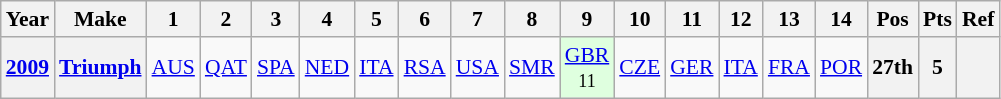<table class="wikitable" style="text-align:center; font-size:90%">
<tr>
<th>Year</th>
<th>Make</th>
<th>1</th>
<th>2</th>
<th>3</th>
<th>4</th>
<th>5</th>
<th>6</th>
<th>7</th>
<th>8</th>
<th>9</th>
<th>10</th>
<th>11</th>
<th>12</th>
<th>13</th>
<th>14</th>
<th>Pos</th>
<th>Pts</th>
<th>Ref</th>
</tr>
<tr>
<th><a href='#'>2009</a></th>
<th align="left"><a href='#'>Triumph</a></th>
<td><a href='#'>AUS</a><br><small></small></td>
<td><a href='#'>QAT</a><br><small></small></td>
<td><a href='#'>SPA</a><br><small></small></td>
<td><a href='#'>NED</a><br><small></small></td>
<td><a href='#'>ITA</a><br><small></small></td>
<td><a href='#'>RSA</a><br><small></small></td>
<td><a href='#'>USA</a><br><small></small></td>
<td><a href='#'>SMR</a><br><small></small></td>
<td style="background:#DFFFDF;"><a href='#'>GBR</a><br><small>11</small></td>
<td><a href='#'>CZE</a><br><small></small></td>
<td><a href='#'>GER</a><br><small></small></td>
<td><a href='#'>ITA</a><br><small></small></td>
<td><a href='#'>FRA</a><br><small></small></td>
<td><a href='#'>POR</a><br><small></small></td>
<th>27th</th>
<th>5</th>
<th></th>
</tr>
</table>
